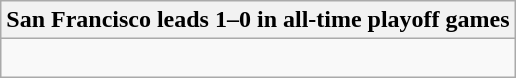<table class="wikitable collapsible collapsed">
<tr>
<th>San Francisco leads 1–0 in all-time playoff games</th>
</tr>
<tr>
<td><br></td>
</tr>
</table>
